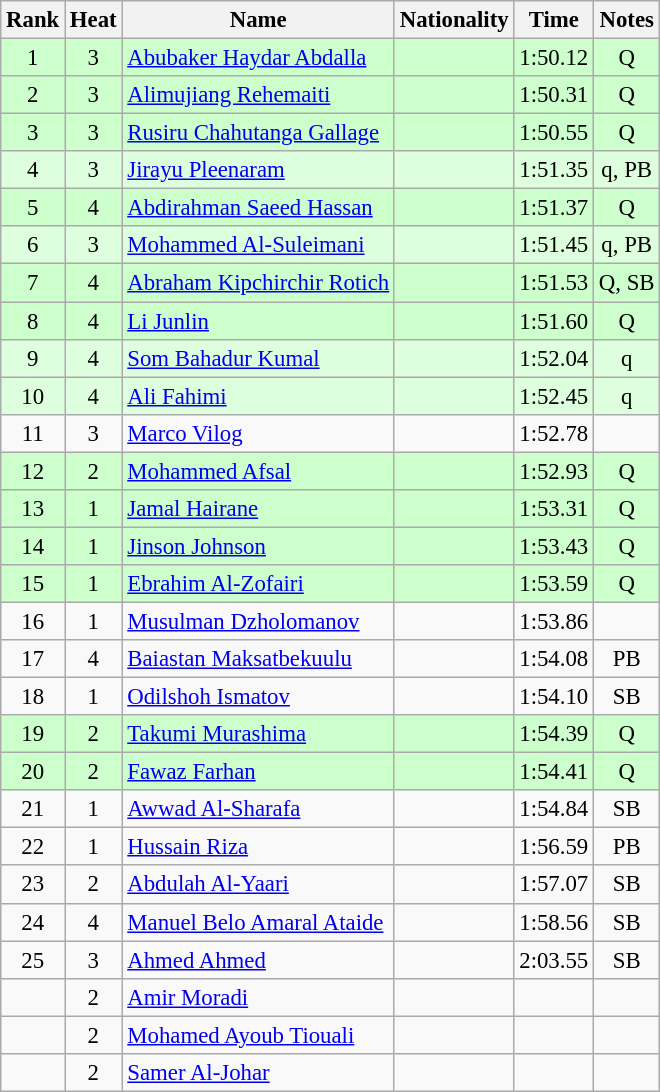<table class="wikitable sortable" style="text-align:center; font-size:95%">
<tr>
<th>Rank</th>
<th>Heat</th>
<th>Name</th>
<th>Nationality</th>
<th>Time</th>
<th>Notes</th>
</tr>
<tr bgcolor=ccffcc>
<td>1</td>
<td>3</td>
<td align=left><a href='#'>Abubaker Haydar Abdalla</a></td>
<td align=left></td>
<td>1:50.12</td>
<td>Q</td>
</tr>
<tr bgcolor=ccffcc>
<td>2</td>
<td>3</td>
<td align=left><a href='#'>Alimujiang Rehemaiti</a></td>
<td align=left></td>
<td>1:50.31</td>
<td>Q</td>
</tr>
<tr bgcolor=ccffcc>
<td>3</td>
<td>3</td>
<td align=left><a href='#'>Rusiru Chahutanga Gallage</a></td>
<td align=left></td>
<td>1:50.55</td>
<td>Q</td>
</tr>
<tr bgcolor=ddffdd>
<td>4</td>
<td>3</td>
<td align=left><a href='#'>Jirayu Pleenaram</a></td>
<td align=left></td>
<td>1:51.35</td>
<td>q, PB</td>
</tr>
<tr bgcolor=ccffcc>
<td>5</td>
<td>4</td>
<td align=left><a href='#'>Abdirahman Saeed Hassan</a></td>
<td align=left></td>
<td>1:51.37</td>
<td>Q</td>
</tr>
<tr bgcolor=ddffdd>
<td>6</td>
<td>3</td>
<td align=left><a href='#'>Mohammed Al-Suleimani</a></td>
<td align=left></td>
<td>1:51.45</td>
<td>q, PB</td>
</tr>
<tr bgcolor=ccffcc>
<td>7</td>
<td>4</td>
<td align=left><a href='#'>Abraham Kipchirchir Rotich</a></td>
<td align=left></td>
<td>1:51.53</td>
<td>Q, SB</td>
</tr>
<tr bgcolor=ccffcc>
<td>8</td>
<td>4</td>
<td align=left><a href='#'>Li Junlin</a></td>
<td align=left></td>
<td>1:51.60</td>
<td>Q</td>
</tr>
<tr bgcolor=ddffdd>
<td>9</td>
<td>4</td>
<td align=left><a href='#'>Som Bahadur Kumal</a></td>
<td align=left></td>
<td>1:52.04</td>
<td>q</td>
</tr>
<tr bgcolor=ddffdd>
<td>10</td>
<td>4</td>
<td align=left><a href='#'>Ali Fahimi</a></td>
<td align=left></td>
<td>1:52.45</td>
<td>q</td>
</tr>
<tr>
<td>11</td>
<td>3</td>
<td align=left><a href='#'>Marco Vilog</a></td>
<td align=left></td>
<td>1:52.78</td>
<td></td>
</tr>
<tr bgcolor=ccffcc>
<td>12</td>
<td>2</td>
<td align=left><a href='#'>Mohammed Afsal</a></td>
<td align=left></td>
<td>1:52.93</td>
<td>Q</td>
</tr>
<tr bgcolor=ccffcc>
<td>13</td>
<td>1</td>
<td align=left><a href='#'>Jamal Hairane</a></td>
<td align=left></td>
<td>1:53.31</td>
<td>Q</td>
</tr>
<tr bgcolor=ccffcc>
<td>14</td>
<td>1</td>
<td align=left><a href='#'>Jinson Johnson</a></td>
<td align=left></td>
<td>1:53.43</td>
<td>Q</td>
</tr>
<tr bgcolor=ccffcc>
<td>15</td>
<td>1</td>
<td align=left><a href='#'>Ebrahim Al-Zofairi</a></td>
<td align=left></td>
<td>1:53.59</td>
<td>Q</td>
</tr>
<tr>
<td>16</td>
<td>1</td>
<td align=left><a href='#'>Musulman Dzholomanov</a></td>
<td align=left></td>
<td>1:53.86</td>
<td></td>
</tr>
<tr>
<td>17</td>
<td>4</td>
<td align=left><a href='#'>Baiastan Maksatbekuulu</a></td>
<td align=left></td>
<td>1:54.08</td>
<td>PB</td>
</tr>
<tr>
<td>18</td>
<td>1</td>
<td align=left><a href='#'>Odilshoh Ismatov</a></td>
<td align=left></td>
<td>1:54.10</td>
<td>SB</td>
</tr>
<tr bgcolor=ccffcc>
<td>19</td>
<td>2</td>
<td align=left><a href='#'>Takumi Murashima</a></td>
<td align=left></td>
<td>1:54.39</td>
<td>Q</td>
</tr>
<tr bgcolor=ccffcc>
<td>20</td>
<td>2</td>
<td align=left><a href='#'>Fawaz Farhan</a></td>
<td align=left></td>
<td>1:54.41</td>
<td>Q</td>
</tr>
<tr>
<td>21</td>
<td>1</td>
<td align=left><a href='#'>Awwad Al-Sharafa</a></td>
<td align=left></td>
<td>1:54.84</td>
<td>SB</td>
</tr>
<tr>
<td>22</td>
<td>1</td>
<td align=left><a href='#'>Hussain Riza</a></td>
<td align=left></td>
<td>1:56.59</td>
<td>PB</td>
</tr>
<tr>
<td>23</td>
<td>2</td>
<td align=left><a href='#'>Abdulah Al-Yaari</a></td>
<td align=left></td>
<td>1:57.07</td>
<td>SB</td>
</tr>
<tr>
<td>24</td>
<td>4</td>
<td align=left><a href='#'>Manuel Belo Amaral Ataide</a></td>
<td align=left></td>
<td>1:58.56</td>
<td>SB</td>
</tr>
<tr>
<td>25</td>
<td>3</td>
<td align=left><a href='#'>Ahmed Ahmed</a></td>
<td align=left></td>
<td>2:03.55</td>
<td>SB</td>
</tr>
<tr>
<td></td>
<td>2</td>
<td align=left><a href='#'>Amir Moradi</a></td>
<td align=left></td>
<td></td>
<td></td>
</tr>
<tr>
<td></td>
<td>2</td>
<td align=left><a href='#'>Mohamed Ayoub Tiouali</a></td>
<td align=left></td>
<td></td>
<td></td>
</tr>
<tr>
<td></td>
<td>2</td>
<td align=left><a href='#'>Samer Al-Johar</a></td>
<td align=left></td>
<td></td>
<td></td>
</tr>
</table>
